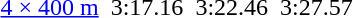<table>
<tr>
<td><a href='#'>4 × 400 m</a></td>
<td></td>
<td>3:17.16 </td>
<td></td>
<td>3:22.46</td>
<td></td>
<td>3:27.57</td>
</tr>
</table>
